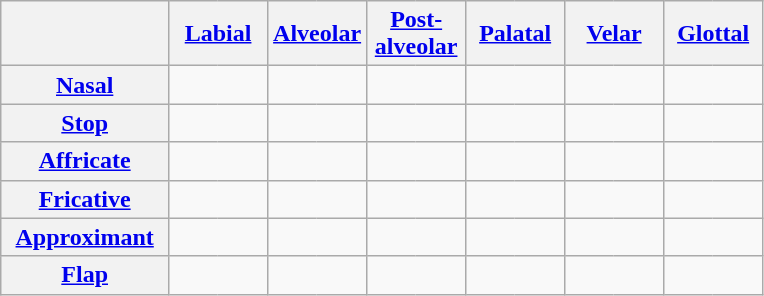<table class="wikitable" style="text-align: center;">
<tr>
<th></th>
<th colspan=2 Width=13%><a href='#'>Labial</a></th>
<th colspan=2 Width=13%><a href='#'>Alveolar</a></th>
<th colspan=2 Width=13%><a href='#'>Post-<br>alveolar</a></th>
<th colspan=2 Width=13%><a href='#'>Palatal</a></th>
<th colspan=2 Width=13%><a href='#'>Velar</a></th>
<th colspan=2 Width=13%><a href='#'>Glottal</a></th>
</tr>
<tr>
<th><a href='#'>Nasal</a></th>
<td style="border-right: 0;"></td>
<td style="border-left: 0;"></td>
<td style="border-right: 0;"></td>
<td style="border-left: 0;"></td>
<td colspan=2></td>
<td colspan=2></td>
<td colspan=2></td>
<td colspan=2></td>
</tr>
<tr>
<th><a href='#'>Stop</a></th>
<td style="border-right: 0;"></td>
<td style="border-left: 0;"></td>
<td style="border-right: 0;"></td>
<td style="border-left: 0;"></td>
<td colspan=2></td>
<td colspan=2></td>
<td style="border-right: 0;"></td>
<td style="border-left: 0;"></td>
<td colspan=2></td>
</tr>
<tr>
<th><a href='#'>Affricate</a></th>
<td colspan=2></td>
<td style="border-right: 0;"></td>
<td style="border-left: 0;"></td>
<td style="border-right: 0;"></td>
<td style="border-left: 0;"></td>
<td colspan=2></td>
<td colspan=2></td>
<td colspan=2></td>
</tr>
<tr>
<th><a href='#'>Fricative</a></th>
<td style="border-right: 0;"></td>
<td style="border-left: 0;"></td>
<td style="border-right: 0;"></td>
<td style="border-left: 0;"></td>
<td style="border-right: 0;"></td>
<td style="border-left: 0;"></td>
<td colspan=2></td>
<td colspan=2></td>
<td style="border-right: 0;"></td>
<td style="border-left: 0;"></td>
</tr>
<tr>
<th><a href='#'>Approximant</a></th>
<td colspan=2></td>
<td style="border-right: 0;"></td>
<td style="border-left: 0;"></td>
<td colspan=2></td>
<td style="border-right: 0;"></td>
<td style="border-left: 0;"></td>
<td style="border-right: 0;"></td>
<td style="border-left: 0;"></td>
<td colspan=2></td>
</tr>
<tr>
<th><a href='#'>Flap</a></th>
<td colspan=2></td>
<td style="border-right: 0;"></td>
<td style="border-left: 0;"></td>
<td colspan=2></td>
<td colspan=2></td>
<td colspan=2></td>
<td colspan=2></td>
</tr>
</table>
